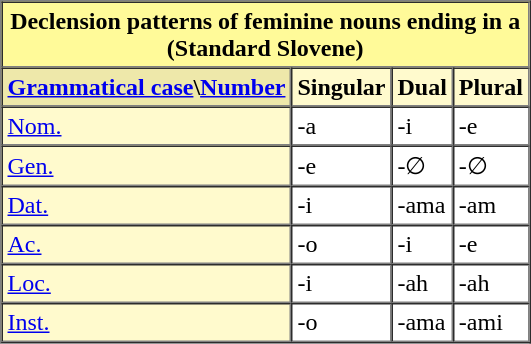<table border="1" cellpadding="3" cellspacing="0">
<tr>
<td style="background:#fffa99" colspan=4 align="center"><strong>Declension patterns of feminine nouns ending in a<br>(Standard Slovene)</strong></td>
</tr>
<tr style="background:#fffacd">
<th style="background:#eee8aa"><a href='#'>Grammatical case</a>\<a href='#'>Number</a></th>
<th>Singular</th>
<th>Dual</th>
<th>Plural</th>
</tr>
<tr>
<td style="background:#fffacd"><a href='#'>Nom.</a></td>
<td>-a</td>
<td>-i</td>
<td>-e</td>
</tr>
<tr>
<td style="background:#fffacd"><a href='#'>Gen.</a></td>
<td>-e</td>
<td>-∅</td>
<td>-∅</td>
</tr>
<tr>
<td style="background:#fffacd"><a href='#'>Dat.</a></td>
<td>-i</td>
<td>-ama</td>
<td>-am</td>
</tr>
<tr>
<td style="background:#fffacd"><a href='#'>Ac.</a></td>
<td>-o</td>
<td>-i</td>
<td>-e</td>
</tr>
<tr>
<td style="background:#fffacd"><a href='#'>Loc.</a></td>
<td>-i</td>
<td>-ah</td>
<td>-ah</td>
</tr>
<tr>
<td style="background:#fffacd"><a href='#'>Inst.</a></td>
<td>-o</td>
<td>-ama</td>
<td>-ami</td>
</tr>
</table>
